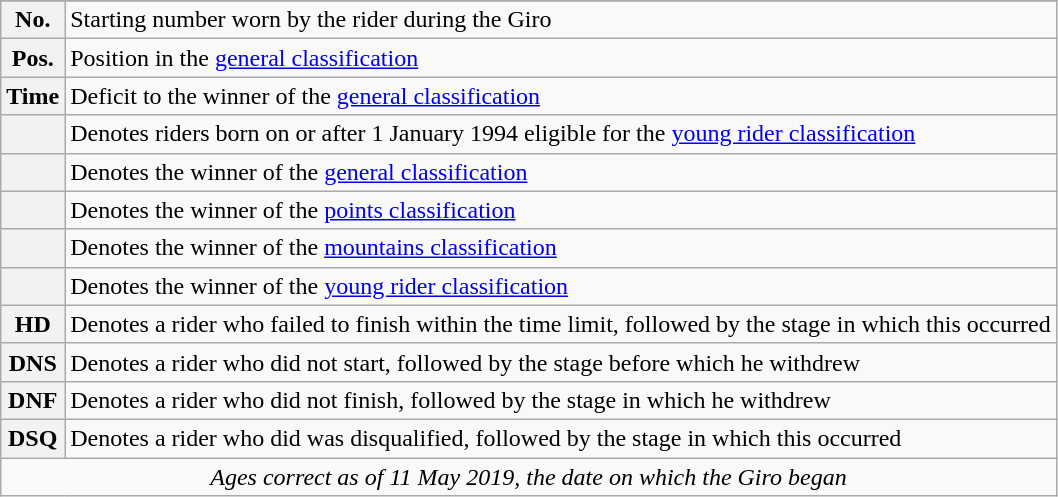<table class="wikitable">
<tr>
</tr>
<tr>
<th>No.</th>
<td>Starting number worn by the rider during the Giro</td>
</tr>
<tr>
<th>Pos.</th>
<td>Position in the <a href='#'>general classification</a></td>
</tr>
<tr>
<th>Time</th>
<td>Deficit to the winner of the <a href='#'>general classification</a></td>
</tr>
<tr>
<th></th>
<td>Denotes riders born on or after 1 January 1994 eligible for the <a href='#'>young rider classification</a></td>
</tr>
<tr>
<th></th>
<td>Denotes the winner of the <a href='#'>general classification</a></td>
</tr>
<tr>
<th></th>
<td>Denotes the winner of the <a href='#'>points classification</a></td>
</tr>
<tr>
<th></th>
<td>Denotes the winner of the <a href='#'>mountains classification</a></td>
</tr>
<tr>
<th></th>
<td>Denotes the winner of the <a href='#'>young rider classification</a></td>
</tr>
<tr>
<th>HD</th>
<td>Denotes a rider who failed to finish within the time limit, followed by the stage in which this occurred</td>
</tr>
<tr>
<th>DNS</th>
<td>Denotes a rider who did not start, followed by the stage before which he withdrew</td>
</tr>
<tr>
<th>DNF</th>
<td>Denotes a rider who did not finish, followed by the stage in which he withdrew</td>
</tr>
<tr>
<th>DSQ</th>
<td>Denotes a rider who did was disqualified, followed by the stage in which this occurred</td>
</tr>
<tr>
<td style="text-align:center;" colspan="2"><em>Ages correct as of 11 May 2019, the date on which the Giro began</em></td>
</tr>
</table>
